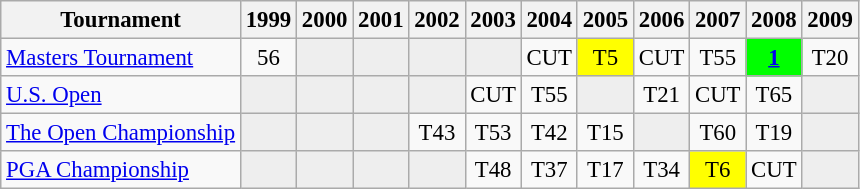<table class="wikitable" style="font-size:95%;text-align:center;">
<tr>
<th>Tournament</th>
<th>1999</th>
<th>2000</th>
<th>2001</th>
<th>2002</th>
<th>2003</th>
<th>2004</th>
<th>2005</th>
<th>2006</th>
<th>2007</th>
<th>2008</th>
<th>2009</th>
</tr>
<tr>
<td align=left><a href='#'>Masters Tournament</a></td>
<td>56</td>
<td style="background:#eeeeee;"></td>
<td style="background:#eeeeee;"></td>
<td style="background:#eeeeee;"></td>
<td style="background:#eeeeee;"></td>
<td>CUT</td>
<td style="background:yellow;">T5</td>
<td>CUT</td>
<td>T55</td>
<td style="background:lime;"><strong><a href='#'>1</a></strong></td>
<td>T20</td>
</tr>
<tr>
<td align=left><a href='#'>U.S. Open</a></td>
<td style="background:#eeeeee;"></td>
<td style="background:#eeeeee;"></td>
<td style="background:#eeeeee;"></td>
<td style="background:#eeeeee;"></td>
<td>CUT</td>
<td>T55</td>
<td style="background:#eeeeee;"></td>
<td>T21</td>
<td>CUT</td>
<td>T65</td>
<td style="background:#eeeeee;"></td>
</tr>
<tr>
<td align=left><a href='#'>The Open Championship</a></td>
<td style="background:#eeeeee;"></td>
<td style="background:#eeeeee;"></td>
<td style="background:#eeeeee;"></td>
<td>T43</td>
<td>T53</td>
<td>T42</td>
<td>T15</td>
<td style="background:#eeeeee;"></td>
<td>T60</td>
<td>T19</td>
<td style="background:#eeeeee;"></td>
</tr>
<tr>
<td align=left><a href='#'>PGA Championship</a></td>
<td style="background:#eeeeee;"></td>
<td style="background:#eeeeee;"></td>
<td style="background:#eeeeee;"></td>
<td style="background:#eeeeee;"></td>
<td>T48</td>
<td>T37</td>
<td>T17</td>
<td>T34</td>
<td style="background:yellow;">T6</td>
<td>CUT</td>
<td style="background:#eeeeee;"></td>
</tr>
</table>
